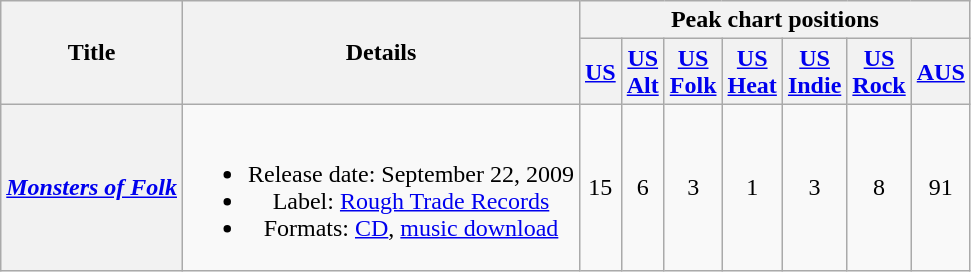<table class="wikitable plainrowheaders" style="text-align:center;">
<tr>
<th scope="col" rowspan="2">Title</th>
<th scope="col" rowspan="2">Details</th>
<th scope="col" colspan="7">Peak chart positions</th>
</tr>
<tr>
<th scope="col"><a href='#'>US</a><br></th>
<th scope="col"><a href='#'>US<br>Alt</a><br></th>
<th scope="col"><a href='#'>US<br>Folk</a><br></th>
<th scope="col"><a href='#'>US<br>Heat</a><br></th>
<th scope="col"><a href='#'>US<br>Indie</a><br></th>
<th scope="col"><a href='#'>US<br>Rock</a><br></th>
<th scope="col"><a href='#'>AUS</a><br></th>
</tr>
<tr>
<th scope="row"><em><a href='#'>Monsters of Folk</a></em></th>
<td><br><ul><li>Release date: September 22, 2009</li><li>Label: <a href='#'>Rough Trade Records</a></li><li>Formats: <a href='#'>CD</a>, <a href='#'>music download</a></li></ul></td>
<td>15</td>
<td>6</td>
<td>3</td>
<td>1</td>
<td>3</td>
<td>8</td>
<td>91</td>
</tr>
</table>
